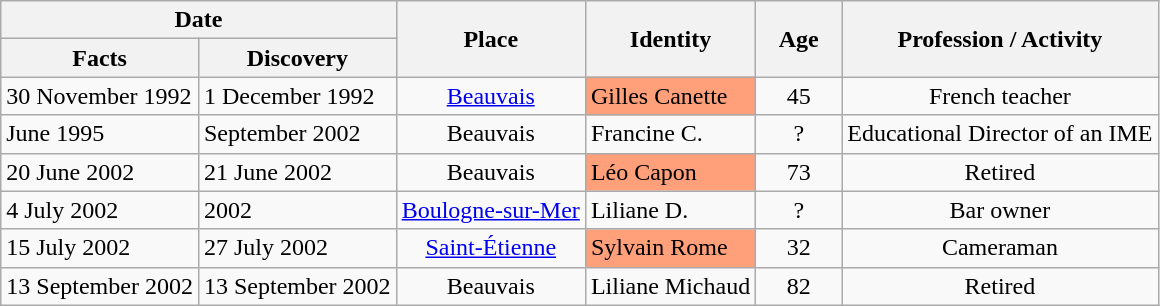<table class="wikitable centre" style="margin-bottom: 10px;">
<tr>
<th colspan="2" scope="col">Date</th>
<th rowspan="2" scope="col">Place</th>
<th rowspan="2" scope="col">Identity</th>
<th rowspan="2" scope="col" style="width:50px;">Age</th>
<th rowspan="2" scope="col">Profession / Activity</th>
</tr>
<tr>
<th scope="col">Facts</th>
<th scope="col">Discovery</th>
</tr>
<tr>
<td scope="row" style="text-align: left;">30 November 1992</td>
<td scope="row" style="text-align: left;">1 December 1992</td>
<td style="text-align: center;"><a href='#'>Beauvais</a></td>
<td style="background:LightSalmon">Gilles Canette</td>
<td style="text-align: center;">45</td>
<td style="text-align: center;">French teacher</td>
</tr>
<tr>
<td scope="row" style="text-align: left;">June 1995</td>
<td scope="row" style="text-align: left;">September 2002</td>
<td style="text-align: center;">Beauvais</td>
<td>Francine C.</td>
<td style="text-align: center;">?</td>
<td style="text-align: center;">Educational Director of an IME</td>
</tr>
<tr>
<td scope="row" style="text-align: left;">20 June 2002</td>
<td scope="row" style="text-align: left;">21 June 2002</td>
<td style="text-align: center;">Beauvais</td>
<td style="background:LightSalmon">Léo Capon</td>
<td style="text-align: center;">73</td>
<td style="text-align: center;">Retired</td>
</tr>
<tr>
<td scope="row" style="text-align: left;">4 July 2002</td>
<td scope="row" style="text-align: left;">2002</td>
<td style="text-align: center;"><a href='#'>Boulogne-sur-Mer</a></td>
<td>Liliane D.</td>
<td style="text-align: center;">?</td>
<td style="text-align: center;">Bar owner</td>
</tr>
<tr>
<td scope="row" style="text-align: left;">15 July 2002</td>
<td scope="row" style="text-align: left;">27 July 2002</td>
<td style="text-align: center;"><a href='#'>Saint-Étienne</a></td>
<td style="background:LightSalmon">Sylvain Rome</td>
<td style="text-align: center;">32</td>
<td style="text-align: center;">Cameraman</td>
</tr>
<tr>
<td scope="row" style="text-align: left;">13 September 2002</td>
<td scope="row" style="text-align: left;">13 September 2002</td>
<td style="text-align: center;">Beauvais</td>
<td>Liliane Michaud</td>
<td style="text-align: center;">82</td>
<td style="text-align: center;">Retired</td>
</tr>
</table>
